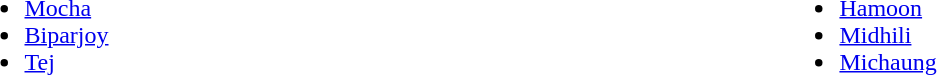<table width="90%">
<tr>
<td><br><ul><li><a href='#'>Mocha</a></li><li><a href='#'>Biparjoy</a></li><li><a href='#'>Tej</a></li></ul></td>
<td><br><ul><li><a href='#'>Hamoon</a></li><li><a href='#'>Midhili</a></li><li><a href='#'>Michaung</a></li></ul></td>
</tr>
</table>
